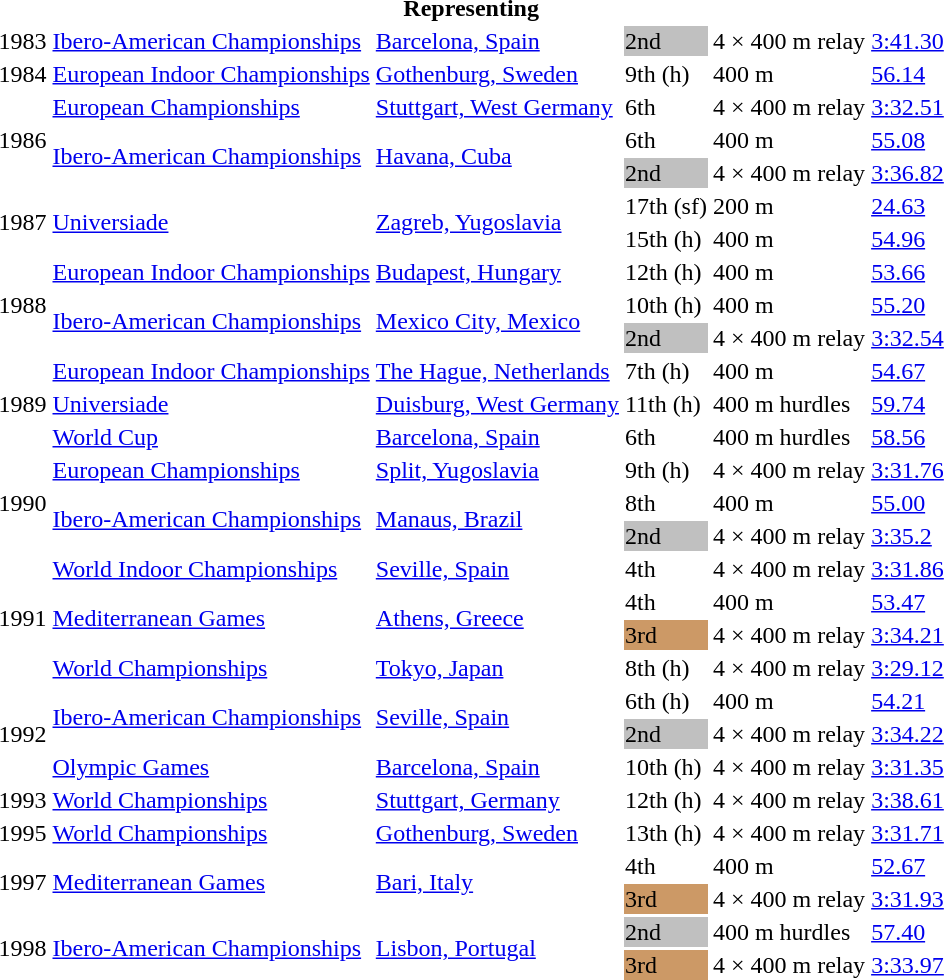<table>
<tr>
<th colspan="6">Representing </th>
</tr>
<tr>
<td>1983</td>
<td><a href='#'>Ibero-American Championships</a></td>
<td><a href='#'>Barcelona, Spain</a></td>
<td bgcolor=silver>2nd</td>
<td>4 × 400 m relay</td>
<td><a href='#'>3:41.30</a></td>
</tr>
<tr>
<td>1984</td>
<td><a href='#'>European Indoor Championships</a></td>
<td><a href='#'>Gothenburg, Sweden</a></td>
<td>9th (h)</td>
<td>400 m</td>
<td><a href='#'>56.14</a></td>
</tr>
<tr>
<td rowspan=3>1986</td>
<td><a href='#'>European Championships</a></td>
<td><a href='#'>Stuttgart, West Germany</a></td>
<td>6th</td>
<td>4 × 400 m relay</td>
<td><a href='#'>3:32.51</a></td>
</tr>
<tr>
<td rowspan=2><a href='#'>Ibero-American Championships</a></td>
<td rowspan=2><a href='#'>Havana, Cuba</a></td>
<td>6th</td>
<td>400 m</td>
<td><a href='#'>55.08</a></td>
</tr>
<tr>
<td bgcolor=silver>2nd</td>
<td>4 × 400 m relay</td>
<td><a href='#'>3:36.82</a></td>
</tr>
<tr>
<td rowspan=2>1987</td>
<td rowspan=2><a href='#'>Universiade</a></td>
<td rowspan=2><a href='#'>Zagreb, Yugoslavia</a></td>
<td>17th (sf)</td>
<td>200 m</td>
<td><a href='#'>24.63</a></td>
</tr>
<tr>
<td>15th (h)</td>
<td>400 m</td>
<td><a href='#'>54.96</a></td>
</tr>
<tr>
<td rowspan=3>1988</td>
<td><a href='#'>European Indoor Championships</a></td>
<td><a href='#'>Budapest, Hungary</a></td>
<td>12th (h)</td>
<td>400 m</td>
<td><a href='#'>53.66</a></td>
</tr>
<tr>
<td rowspan=2><a href='#'>Ibero-American Championships</a></td>
<td rowspan=2><a href='#'>Mexico City, Mexico</a></td>
<td>10th (h)</td>
<td>400 m</td>
<td><a href='#'>55.20</a></td>
</tr>
<tr>
<td bgcolor=silver>2nd</td>
<td>4 × 400 m relay</td>
<td><a href='#'>3:32.54</a></td>
</tr>
<tr>
<td rowspan=3>1989</td>
<td><a href='#'>European Indoor Championships</a></td>
<td><a href='#'>The Hague, Netherlands</a></td>
<td>7th (h)</td>
<td>400 m</td>
<td><a href='#'>54.67</a></td>
</tr>
<tr>
<td><a href='#'>Universiade</a></td>
<td><a href='#'>Duisburg, West Germany</a></td>
<td>11th (h)</td>
<td>400 m hurdles</td>
<td><a href='#'>59.74</a></td>
</tr>
<tr>
<td><a href='#'>World Cup</a></td>
<td><a href='#'>Barcelona, Spain</a></td>
<td>6th</td>
<td>400 m hurdles</td>
<td><a href='#'>58.56</a></td>
</tr>
<tr>
<td rowspan=3>1990</td>
<td><a href='#'>European Championships</a></td>
<td><a href='#'>Split, Yugoslavia</a></td>
<td>9th (h)</td>
<td>4 × 400 m relay</td>
<td><a href='#'>3:31.76</a></td>
</tr>
<tr>
<td rowspan=2><a href='#'>Ibero-American Championships</a></td>
<td rowspan=2><a href='#'>Manaus, Brazil</a></td>
<td>8th</td>
<td>400 m</td>
<td><a href='#'>55.00</a></td>
</tr>
<tr>
<td bgcolor=silver>2nd</td>
<td>4 × 400 m relay</td>
<td><a href='#'>3:35.2</a></td>
</tr>
<tr>
<td rowspan=4>1991</td>
<td><a href='#'>World Indoor Championships</a></td>
<td><a href='#'>Seville, Spain</a></td>
<td>4th</td>
<td>4 × 400 m relay</td>
<td><a href='#'>3:31.86</a></td>
</tr>
<tr>
<td rowspan=2><a href='#'>Mediterranean Games</a></td>
<td rowspan=2><a href='#'>Athens, Greece</a></td>
<td>4th</td>
<td>400 m</td>
<td><a href='#'>53.47</a></td>
</tr>
<tr>
<td bgcolor=cc9966>3rd</td>
<td>4 × 400 m relay</td>
<td><a href='#'>3:34.21</a></td>
</tr>
<tr>
<td><a href='#'>World Championships</a></td>
<td><a href='#'>Tokyo, Japan</a></td>
<td>8th (h)</td>
<td>4 × 400 m relay</td>
<td><a href='#'>3:29.12</a></td>
</tr>
<tr>
<td rowspan=3>1992</td>
<td rowspan=2><a href='#'>Ibero-American Championships</a></td>
<td rowspan=2><a href='#'>Seville, Spain</a></td>
<td>6th (h)</td>
<td>400 m</td>
<td><a href='#'>54.21</a></td>
</tr>
<tr>
<td bgcolor=silver>2nd</td>
<td>4 × 400 m relay</td>
<td><a href='#'>3:34.22</a></td>
</tr>
<tr>
<td><a href='#'>Olympic Games</a></td>
<td><a href='#'>Barcelona, Spain</a></td>
<td>10th (h)</td>
<td>4 × 400 m relay</td>
<td><a href='#'>3:31.35</a></td>
</tr>
<tr>
<td>1993</td>
<td><a href='#'>World Championships</a></td>
<td><a href='#'>Stuttgart, Germany</a></td>
<td>12th (h)</td>
<td>4 × 400 m relay</td>
<td><a href='#'>3:38.61</a></td>
</tr>
<tr>
<td>1995</td>
<td><a href='#'>World Championships</a></td>
<td><a href='#'>Gothenburg, Sweden</a></td>
<td>13th (h)</td>
<td>4 × 400 m relay</td>
<td><a href='#'>3:31.71</a></td>
</tr>
<tr>
<td rowspan=2>1997</td>
<td rowspan=2><a href='#'>Mediterranean Games</a></td>
<td rowspan=2><a href='#'>Bari, Italy</a></td>
<td>4th</td>
<td>400 m</td>
<td><a href='#'>52.67</a></td>
</tr>
<tr>
<td bgcolor=cc9966>3rd</td>
<td>4 × 400 m relay</td>
<td><a href='#'>3:31.93</a></td>
</tr>
<tr>
<td rowspan=2>1998</td>
<td rowspan=2><a href='#'>Ibero-American Championships</a></td>
<td rowspan=2><a href='#'>Lisbon, Portugal</a></td>
<td bgcolor=silver>2nd</td>
<td>400 m hurdles</td>
<td><a href='#'>57.40</a></td>
</tr>
<tr>
<td bgcolor=cc9966>3rd</td>
<td>4 × 400 m relay</td>
<td><a href='#'>3:33.97</a></td>
</tr>
</table>
